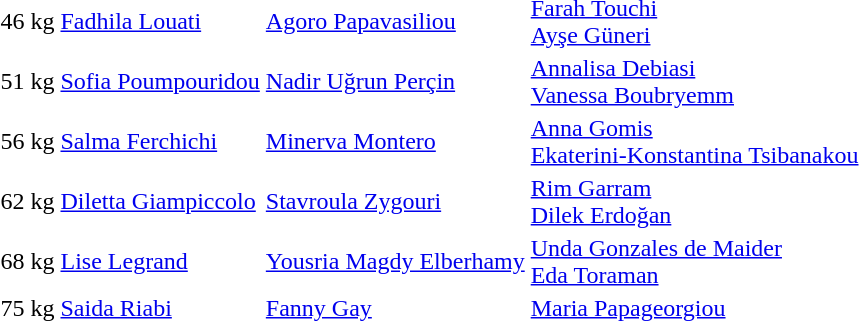<table>
<tr>
<td>46 kg</td>
<td> <a href='#'>Fadhila Louati</a></td>
<td> <a href='#'>Agoro Papavasiliou</a></td>
<td> <a href='#'>Farah Touchi</a> <br>  <a href='#'>Ayşe Güneri</a></td>
</tr>
<tr>
<td>51 kg</td>
<td> <a href='#'>Sofia Poumpouridou</a></td>
<td> <a href='#'>Nadir Uğrun Perçin</a></td>
<td> <a href='#'>Annalisa Debiasi</a> <br>  <a href='#'>Vanessa Boubryemm</a></td>
</tr>
<tr>
<td>56 kg</td>
<td> <a href='#'>Salma Ferchichi</a></td>
<td> <a href='#'>Minerva Montero</a></td>
<td> <a href='#'>Anna Gomis</a> <br>  <a href='#'>Ekaterini-Konstantina Tsibanakou</a></td>
</tr>
<tr>
<td>62 kg</td>
<td> <a href='#'>Diletta Giampiccolo</a></td>
<td> <a href='#'>Stavroula Zygouri</a></td>
<td> <a href='#'>Rim Garram</a> <br>  <a href='#'>Dilek Erdoğan</a></td>
</tr>
<tr>
<td>68 kg</td>
<td> <a href='#'>Lise Legrand</a></td>
<td> <a href='#'>Yousria Magdy Elberhamy</a></td>
<td> <a href='#'>Unda Gonzales de Maider</a> <br>  <a href='#'>Eda Toraman</a></td>
</tr>
<tr>
<td>75 kg</td>
<td> <a href='#'>Saida Riabi</a></td>
<td> <a href='#'>Fanny Gay</a></td>
<td> <a href='#'>Maria Papageorgiou</a></td>
</tr>
</table>
